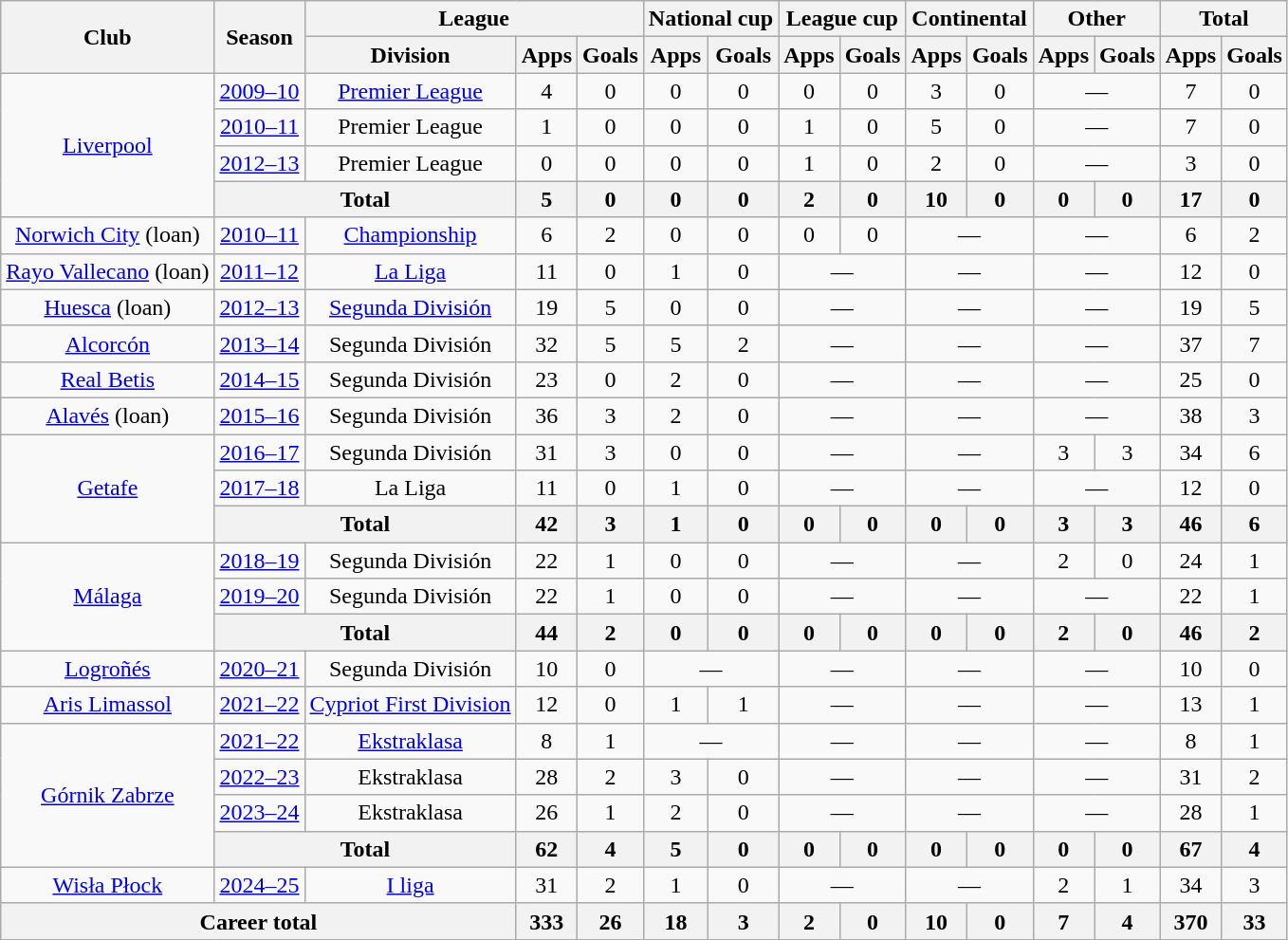<table class="wikitable" style="text-align:center">
<tr>
<th rowspan="2">Club</th>
<th rowspan="2">Season</th>
<th colspan="3">League</th>
<th colspan="2">National cup</th>
<th colspan="2">League cup</th>
<th colspan="2">Continental</th>
<th colspan="2">Other</th>
<th colspan="2">Total</th>
</tr>
<tr>
<th>Division</th>
<th>Apps</th>
<th>Goals</th>
<th>Apps</th>
<th>Goals</th>
<th>Apps</th>
<th>Goals</th>
<th>Apps</th>
<th>Goals</th>
<th>Apps</th>
<th>Goals</th>
<th>Apps</th>
<th>Goals</th>
</tr>
<tr>
<td rowspan="4"><a href='#'>Liverpool</a></td>
<td><a href='#'>2009–10</a></td>
<td><a href='#'>Premier League</a></td>
<td>4</td>
<td>0</td>
<td>0</td>
<td>0</td>
<td>0</td>
<td>0</td>
<td>3</td>
<td>0</td>
<td colspan="2">—</td>
<td>7</td>
<td>0</td>
</tr>
<tr>
<td><a href='#'>2010–11</a></td>
<td>Premier League</td>
<td>1</td>
<td>0</td>
<td>0</td>
<td>0</td>
<td>1</td>
<td>0</td>
<td>5</td>
<td>0</td>
<td colspan="2">—</td>
<td>7</td>
<td>0</td>
</tr>
<tr>
<td><a href='#'>2012–13</a></td>
<td>Premier League</td>
<td>0</td>
<td>0</td>
<td>0</td>
<td>0</td>
<td>1</td>
<td>0</td>
<td>2</td>
<td>0</td>
<td colspan="2">—</td>
<td>3</td>
<td>0</td>
</tr>
<tr>
<th colspan="2">Total</th>
<th>5</th>
<th>0</th>
<th>0</th>
<th>0</th>
<th>2</th>
<th>0</th>
<th>10</th>
<th>0</th>
<th>0</th>
<th>0</th>
<th>17</th>
<th>0</th>
</tr>
<tr>
<td><a href='#'>Norwich City</a> (loan)</td>
<td><a href='#'>2010–11</a></td>
<td><a href='#'>Championship</a></td>
<td>6</td>
<td>2</td>
<td>0</td>
<td>0</td>
<td>0</td>
<td>0</td>
<td colspan="2">—</td>
<td colspan="2">—</td>
<td>6</td>
<td>2</td>
</tr>
<tr>
<td><a href='#'>Rayo Vallecano</a> (loan)</td>
<td><a href='#'>2011–12</a></td>
<td><a href='#'>La Liga</a></td>
<td>11</td>
<td>0</td>
<td>1</td>
<td>0</td>
<td colspan="2">—</td>
<td colspan="2">—</td>
<td colspan="2">—</td>
<td>12</td>
<td>0</td>
</tr>
<tr>
<td><a href='#'>Huesca</a> (loan)</td>
<td><a href='#'>2012–13</a></td>
<td><a href='#'>Segunda División</a></td>
<td>19</td>
<td>5</td>
<td>0</td>
<td>0</td>
<td colspan="2">—</td>
<td colspan="2">—</td>
<td colspan="2">—</td>
<td>19</td>
<td>5</td>
</tr>
<tr>
<td><a href='#'>Alcorcón</a></td>
<td><a href='#'>2013–14</a></td>
<td>Segunda División</td>
<td>32</td>
<td>5</td>
<td>5</td>
<td>2</td>
<td colspan="2">—</td>
<td colspan="2">—</td>
<td colspan="2">—</td>
<td>37</td>
<td>7</td>
</tr>
<tr>
<td><a href='#'>Real Betis</a></td>
<td><a href='#'>2014–15</a></td>
<td>Segunda División</td>
<td>23</td>
<td>0</td>
<td>2</td>
<td>0</td>
<td colspan="2">—</td>
<td colspan="2">—</td>
<td colspan="2">—</td>
<td>25</td>
<td>0</td>
</tr>
<tr>
<td><a href='#'>Alavés</a> (loan)</td>
<td><a href='#'>2015–16</a></td>
<td>Segunda División</td>
<td>36</td>
<td>3</td>
<td>2</td>
<td>0</td>
<td colspan="2">—</td>
<td colspan="2">—</td>
<td colspan="2">—</td>
<td>38</td>
<td>3</td>
</tr>
<tr>
<td rowspan="3"><a href='#'>Getafe</a></td>
<td><a href='#'>2016–17</a></td>
<td>Segunda División</td>
<td>31</td>
<td>3</td>
<td>0</td>
<td>0</td>
<td colspan="2">—</td>
<td colspan="2">—</td>
<td>3</td>
<td>3</td>
<td>34</td>
<td>6</td>
</tr>
<tr>
<td><a href='#'>2017–18</a></td>
<td>La Liga</td>
<td>11</td>
<td>0</td>
<td>1</td>
<td>0</td>
<td colspan="2">—</td>
<td colspan="2">—</td>
<td colspan="2">—</td>
<td>12</td>
<td>0</td>
</tr>
<tr>
<th colspan="2">Total</th>
<th>42</th>
<th>3</th>
<th>1</th>
<th>0</th>
<th>0</th>
<th>0</th>
<th>0</th>
<th>0</th>
<th>3</th>
<th>3</th>
<th>46</th>
<th>6</th>
</tr>
<tr>
<td rowspan="3"><a href='#'>Málaga</a></td>
<td><a href='#'>2018–19</a></td>
<td>Segunda División</td>
<td>22</td>
<td>1</td>
<td>0</td>
<td>0</td>
<td colspan="2">—</td>
<td colspan="2">—</td>
<td>2</td>
<td>0</td>
<td>24</td>
<td>1</td>
</tr>
<tr>
<td><a href='#'>2019–20</a></td>
<td>Segunda División</td>
<td>22</td>
<td>1</td>
<td>0</td>
<td>0</td>
<td colspan="2">—</td>
<td colspan="2">—</td>
<td colspan="2">—</td>
<td>22</td>
<td>1</td>
</tr>
<tr>
<th colspan="2">Total</th>
<th>44</th>
<th>2</th>
<th>0</th>
<th>0</th>
<th>0</th>
<th>0</th>
<th>0</th>
<th>0</th>
<th>2</th>
<th>0</th>
<th>46</th>
<th>2</th>
</tr>
<tr>
<td><a href='#'>Logroñés</a></td>
<td><a href='#'>2020–21</a></td>
<td>Segunda División</td>
<td>10</td>
<td>0</td>
<td colspan="2">—</td>
<td colspan="2">—</td>
<td colspan="2">—</td>
<td colspan="2">—</td>
<td>10</td>
<td>0</td>
</tr>
<tr>
<td><a href='#'>Aris Limassol</a></td>
<td><a href='#'>2021–22</a></td>
<td><a href='#'>Cypriot First Division</a></td>
<td>12</td>
<td>0</td>
<td>1</td>
<td>1</td>
<td colspan="2">—</td>
<td colspan="2">—</td>
<td colspan="2">—</td>
<td>13</td>
<td>1</td>
</tr>
<tr>
<td rowspan="4"><a href='#'>Górnik Zabrze</a></td>
<td><a href='#'>2021–22</a></td>
<td><a href='#'>Ekstraklasa</a></td>
<td>8</td>
<td>1</td>
<td colspan="2">—</td>
<td colspan="2">—</td>
<td colspan="2">—</td>
<td colspan="2">—</td>
<td>8</td>
<td>1</td>
</tr>
<tr>
<td><a href='#'>2022–23</a></td>
<td>Ekstraklasa</td>
<td>28</td>
<td>2</td>
<td>3</td>
<td>0</td>
<td colspan="2">—</td>
<td colspan="2">—</td>
<td colspan="2">—</td>
<td>31</td>
<td>2</td>
</tr>
<tr>
<td><a href='#'>2023–24</a></td>
<td>Ekstraklasa</td>
<td>26</td>
<td>1</td>
<td>2</td>
<td>0</td>
<td colspan="2">—</td>
<td colspan="2">—</td>
<td colspan="2">—</td>
<td>28</td>
<td>1</td>
</tr>
<tr>
<th colspan="2">Total</th>
<th>62</th>
<th>4</th>
<th>5</th>
<th>0</th>
<th>0</th>
<th>0</th>
<th>0</th>
<th>0</th>
<th>0</th>
<th>0</th>
<th>67</th>
<th>4</th>
</tr>
<tr>
<td><a href='#'>Wisła Płock</a></td>
<td><a href='#'>2024–25</a></td>
<td><a href='#'>I liga</a></td>
<td>31</td>
<td>2</td>
<td>1</td>
<td>0</td>
<td colspan="2">—</td>
<td colspan="2">—</td>
<td>2</td>
<td>1</td>
<td>34</td>
<td>3</td>
</tr>
<tr>
<th colspan="3">Career total</th>
<th>333</th>
<th>26</th>
<th>18</th>
<th>3</th>
<th>2</th>
<th>0</th>
<th>10</th>
<th>0</th>
<th>7</th>
<th>4</th>
<th>370</th>
<th>33</th>
</tr>
</table>
